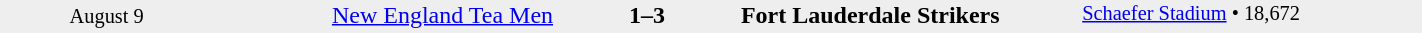<table style="width: 75%; background: #eeeeee;" cellspacing="0">
<tr>
<td style=font-size:85% align=center rowspan=3 width=15%>August 9</td>
<td width=24% align=right><a href='#'>New England Tea Men</a></td>
<td align=center width=13%><strong>1–3</strong></td>
<td width=24%><strong>Fort Lauderdale Strikers</strong></td>
<td style=font-size:85% rowspan=3 valign=top><a href='#'>Schaefer Stadium</a> • 18,672</td>
</tr>
<tr style=font-size:85%>
<td align=right valign=top></td>
<td valign=top></td>
<td align=left valign=top></td>
</tr>
</table>
